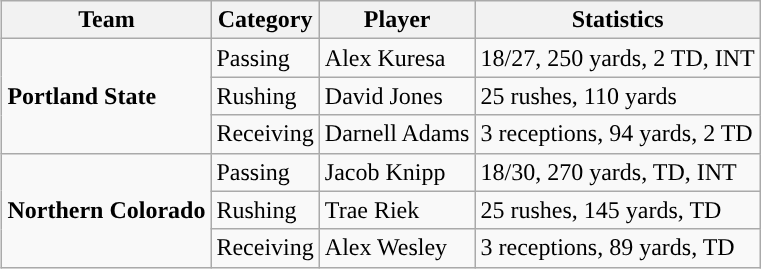<table class="wikitable" style="float: right;">
<tr>
<th>Team</th>
<th>Category</th>
<th>Player</th>
<th>Statistics</th>
</tr>
<tr>
<td rowspan=3><strong>Portland State</strong></td>
<td>Passing</td>
<td>Alex Kuresa</td>
<td>18/27, 250 yards, 2 TD, INT</td>
</tr>
<tr>
<td>Rushing</td>
<td>David Jones</td>
<td>25 rushes, 110 yards</td>
</tr>
<tr>
<td>Receiving</td>
<td>Darnell Adams</td>
<td>3 receptions, 94 yards, 2 TD</td>
</tr>
<tr>
<td rowspan=3><strong>Northern Colorado</strong></td>
<td>Passing</td>
<td>Jacob Knipp</td>
<td>18/30, 270 yards, TD, INT</td>
</tr>
<tr>
<td>Rushing</td>
<td>Trae Riek</td>
<td>25 rushes, 145 yards, TD</td>
</tr>
<tr>
<td>Receiving</td>
<td>Alex Wesley</td>
<td>3 receptions, 89 yards, TD</td>
</tr>
</table>
